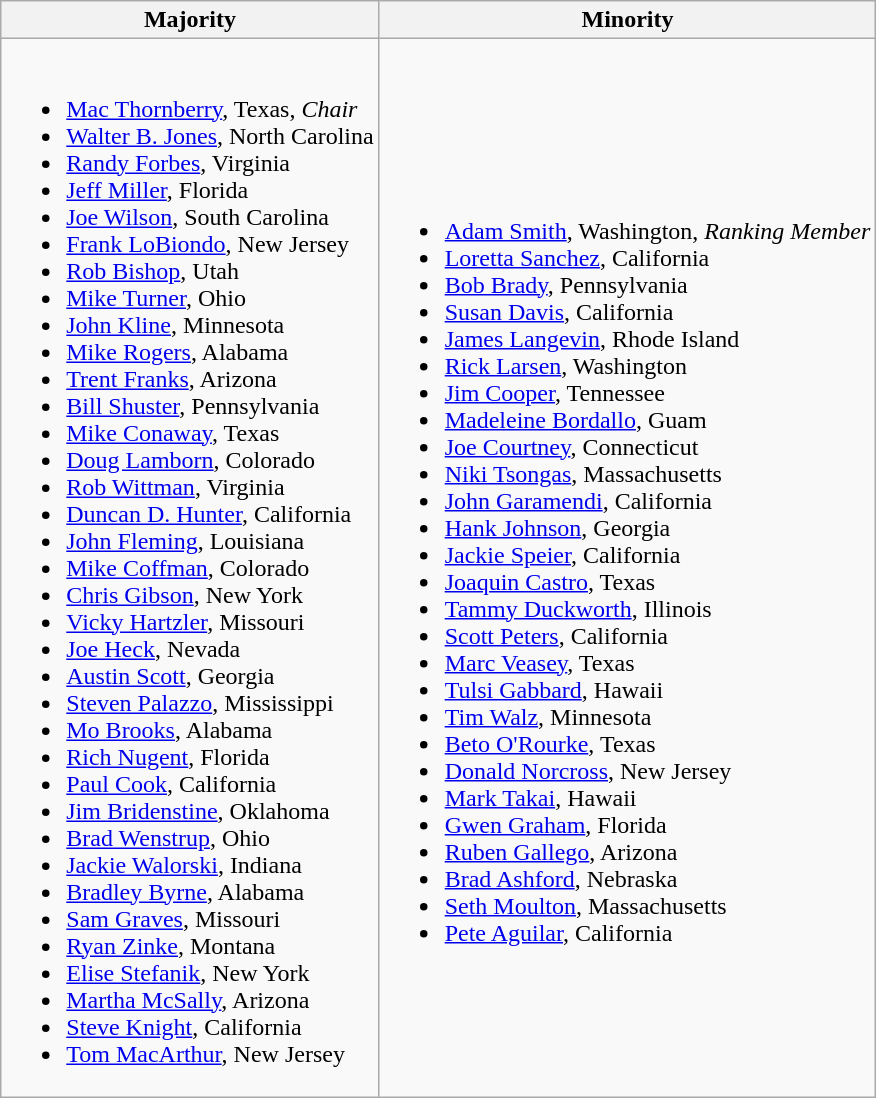<table class=wikitable>
<tr>
<th>Majority</th>
<th>Minority</th>
</tr>
<tr>
<td><br><ul><li><a href='#'>Mac Thornberry</a>, Texas, <em>Chair</em></li><li><a href='#'>Walter B. Jones</a>, North Carolina</li><li><a href='#'>Randy Forbes</a>, Virginia</li><li><a href='#'>Jeff Miller</a>, Florida</li><li><a href='#'>Joe Wilson</a>, South Carolina</li><li><a href='#'>Frank LoBiondo</a>, New Jersey</li><li><a href='#'>Rob Bishop</a>, Utah</li><li><a href='#'>Mike Turner</a>, Ohio</li><li><a href='#'>John Kline</a>, Minnesota</li><li><a href='#'>Mike Rogers</a>, Alabama</li><li><a href='#'>Trent Franks</a>, Arizona</li><li><a href='#'>Bill Shuster</a>, Pennsylvania</li><li><a href='#'>Mike Conaway</a>, Texas</li><li><a href='#'>Doug Lamborn</a>, Colorado</li><li><a href='#'>Rob Wittman</a>, Virginia</li><li><a href='#'>Duncan D. Hunter</a>, California</li><li><a href='#'>John Fleming</a>, Louisiana</li><li><a href='#'>Mike Coffman</a>, Colorado</li><li><a href='#'>Chris Gibson</a>, New York</li><li><a href='#'>Vicky Hartzler</a>, Missouri</li><li><a href='#'>Joe Heck</a>, Nevada</li><li><a href='#'>Austin Scott</a>, Georgia</li><li><a href='#'>Steven Palazzo</a>, Mississippi</li><li><a href='#'>Mo Brooks</a>, Alabama</li><li><a href='#'>Rich Nugent</a>, Florida</li><li><a href='#'>Paul Cook</a>, California</li><li><a href='#'>Jim Bridenstine</a>, Oklahoma</li><li><a href='#'>Brad Wenstrup</a>, Ohio</li><li><a href='#'>Jackie Walorski</a>, Indiana</li><li><a href='#'>Bradley Byrne</a>, Alabama</li><li><a href='#'>Sam Graves</a>, Missouri</li><li><a href='#'>Ryan Zinke</a>, Montana</li><li><a href='#'>Elise Stefanik</a>, New York</li><li><a href='#'>Martha McSally</a>, Arizona</li><li><a href='#'>Steve Knight</a>, California</li><li><a href='#'>Tom MacArthur</a>, New Jersey</li></ul></td>
<td><br><ul><li><a href='#'>Adam Smith</a>, Washington, <em>Ranking Member</em></li><li><a href='#'>Loretta Sanchez</a>, California</li><li><a href='#'>Bob Brady</a>, Pennsylvania</li><li><a href='#'>Susan Davis</a>, California</li><li><a href='#'>James Langevin</a>, Rhode Island</li><li><a href='#'>Rick Larsen</a>, Washington</li><li><a href='#'>Jim Cooper</a>, Tennessee</li><li><a href='#'>Madeleine Bordallo</a>, Guam</li><li><a href='#'>Joe Courtney</a>, Connecticut</li><li><a href='#'>Niki Tsongas</a>, Massachusetts</li><li><a href='#'>John Garamendi</a>, California</li><li><a href='#'>Hank Johnson</a>, Georgia</li><li><a href='#'>Jackie Speier</a>, California</li><li><a href='#'>Joaquin Castro</a>, Texas</li><li><a href='#'>Tammy Duckworth</a>, Illinois</li><li><a href='#'>Scott Peters</a>, California</li><li><a href='#'>Marc Veasey</a>, Texas</li><li><a href='#'>Tulsi Gabbard</a>, Hawaii</li><li><a href='#'>Tim Walz</a>, Minnesota</li><li><a href='#'>Beto O'Rourke</a>, Texas</li><li><a href='#'>Donald Norcross</a>, New Jersey</li><li><a href='#'>Mark Takai</a>, Hawaii</li><li><a href='#'>Gwen Graham</a>, Florida</li><li><a href='#'>Ruben Gallego</a>, Arizona</li><li><a href='#'>Brad Ashford</a>, Nebraska</li><li><a href='#'>Seth Moulton</a>, Massachusetts</li><li><a href='#'>Pete Aguilar</a>, California</li></ul></td>
</tr>
</table>
